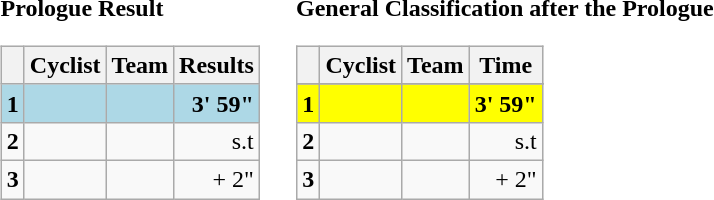<table>
<tr>
<td><strong>Prologue Result</strong><br><table class="wikitable">
<tr>
<th></th>
<th>Cyclist</th>
<th>Team</th>
<th>Results</th>
</tr>
<tr style="background:lightblue">
<td><strong>1</strong></td>
<td><strong></strong></td>
<td><strong></strong></td>
<td align=right><strong>3' 59"</strong></td>
</tr>
<tr>
<td><strong>2</strong></td>
<td></td>
<td></td>
<td align=right>s.t</td>
</tr>
<tr>
<td><strong>3</strong></td>
<td></td>
<td></td>
<td align=right>+ 2"</td>
</tr>
</table>
</td>
<td></td>
<td><strong>General Classification after the Prologue</strong><br><table class="wikitable">
<tr>
<th></th>
<th>Cyclist</th>
<th>Team</th>
<th>Time</th>
</tr>
<tr>
</tr>
<tr style="background:yellow">
<td><strong>1</strong></td>
<td><strong></strong></td>
<td><strong></strong></td>
<td align=right><strong>3' 59"</strong></td>
</tr>
<tr>
<td><strong>2</strong></td>
<td></td>
<td></td>
<td align=right>s.t</td>
</tr>
<tr>
<td><strong>3</strong></td>
<td></td>
<td></td>
<td align=right>+ 2"</td>
</tr>
</table>
</td>
</tr>
</table>
